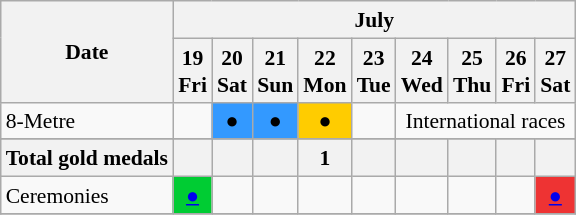<table class="wikitable" style="margin:0.5em auto; font-size:90%; line-height:1.25em;">
<tr>
<th rowspan=2>Date</th>
<th colspan=9>July</th>
</tr>
<tr>
<th>19<br>Fri</th>
<th>20<br>Sat</th>
<th>21<br>Sun</th>
<th>22<br>Mon</th>
<th>23<br>Tue</th>
<th>24<br>Wed</th>
<th>25<br>Thu</th>
<th>26<br>Fri</th>
<th>27<br>Sat</th>
</tr>
<tr align="center">
<td align="left">8-Metre</td>
<td></td>
<td bgcolor=#3399ff><span>●</span></td>
<td bgcolor=#3399ff><span>●</span></td>
<td bgcolor=#ffcc00><span>●</span></td>
<td></td>
<td colspan=9>International races</td>
</tr>
<tr align="center">
</tr>
<tr>
<th>Total gold medals</th>
<th></th>
<th></th>
<th></th>
<th>1</th>
<th></th>
<th></th>
<th></th>
<th></th>
<th></th>
</tr>
<tr>
<td>Ceremonies</td>
<td bgcolor=#00cc33 align=center><a href='#'>●</a></td>
<td></td>
<td></td>
<td></td>
<td></td>
<td></td>
<td></td>
<td></td>
<td bgcolor=#ee3333 align=center><a href='#'>●</a></td>
</tr>
<tr>
</tr>
</table>
